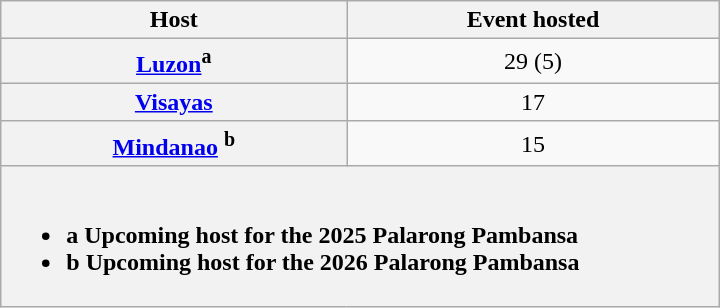<table class="wikitable plainrowheaders" style="text-align:center; width:30em; float:left; margin-right:1em;">
<tr>
<th scope="col">Host</th>
<th scope="col">Event hosted</th>
</tr>
<tr>
<th scope="row"><a href='#'>Luzon</a><sup>a</sup> </th>
<td>29 (5)</td>
</tr>
<tr>
<th scope="row"><a href='#'>Visayas</a></th>
<td>17</td>
</tr>
<tr>
<th scope="row"><a href='#'>Mindanao</a> <sup>b</sup></th>
<td>15</td>
</tr>
<tr>
<th scope="row" colspan="2" style="text-align:left"><br><ul><li><strong>a</strong> Upcoming host for the 2025 Palarong Pambansa</li><li><strong>b</strong> Upcoming host for the 2026 Palarong Pambansa</li></ul></th>
</tr>
</table>
